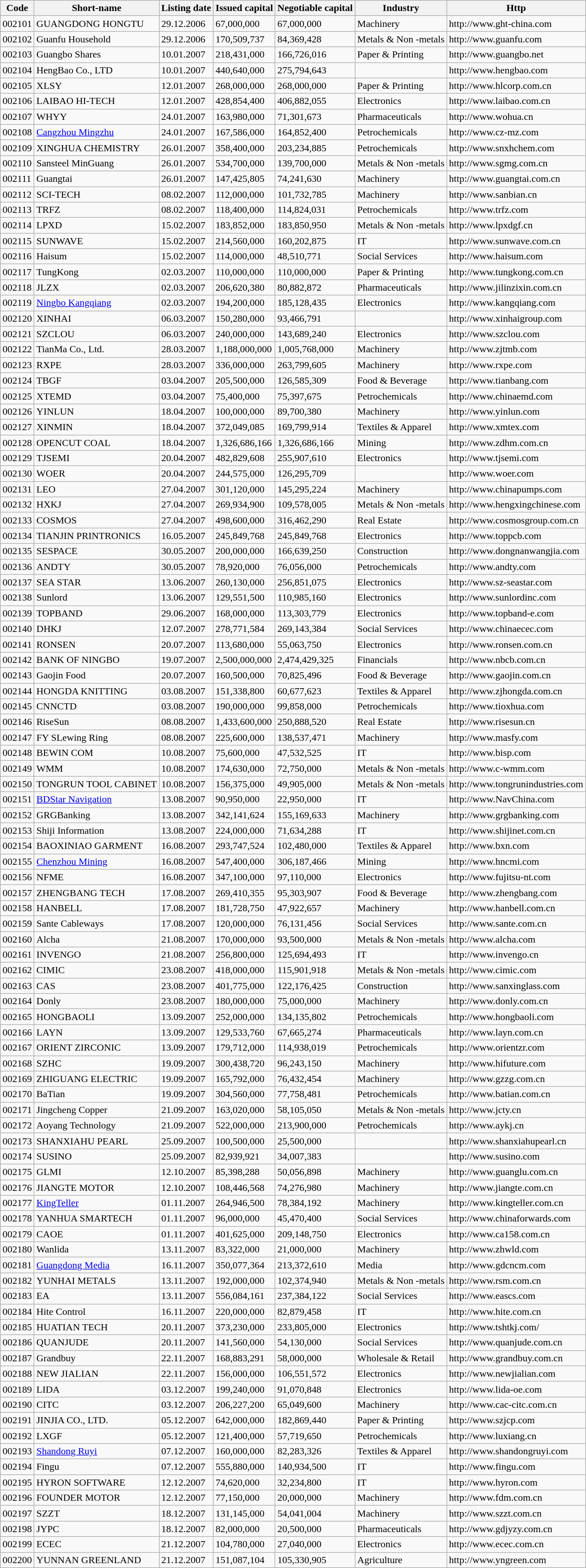<table class=wikitable>
<tr>
<th>Code</th>
<th>Short-name</th>
<th>Listing date</th>
<th>Issued capital</th>
<th>Negotiable capital</th>
<th>Industry</th>
<th>Http</th>
</tr>
<tr>
<td>002101</td>
<td>GUANGDONG HONGTU</td>
<td>29.12.2006</td>
<td>67,000,000</td>
<td>67,000,000</td>
<td>Machinery</td>
<td>http://www.ght-china.com</td>
</tr>
<tr>
<td>002102</td>
<td>Guanfu Household</td>
<td>29.12.2006</td>
<td>170,509,737</td>
<td>84,369,428</td>
<td>Metals & Non -metals</td>
<td>http://www.guanfu.com</td>
</tr>
<tr>
<td>002103</td>
<td>Guangbo Shares</td>
<td>10.01.2007</td>
<td>218,431,000</td>
<td>166,726,016</td>
<td>Paper & Printing</td>
<td>http://www.guangbo.net</td>
</tr>
<tr>
<td>002104</td>
<td>HengBao Co., LTD</td>
<td>10.01.2007</td>
<td>440,640,000</td>
<td>275,794,643</td>
<td></td>
<td>http://www.hengbao.com</td>
</tr>
<tr>
<td>002105</td>
<td>XLSY</td>
<td>12.01.2007</td>
<td>268,000,000</td>
<td>268,000,000</td>
<td>Paper & Printing</td>
<td>http://www.hlcorp.com.cn</td>
</tr>
<tr>
<td>002106</td>
<td>LAIBAO HI-TECH</td>
<td>12.01.2007</td>
<td>428,854,400</td>
<td>406,882,055</td>
<td>Electronics</td>
<td>http://www.laibao.com.cn</td>
</tr>
<tr>
<td>002107</td>
<td>WHYY</td>
<td>24.01.2007</td>
<td>163,980,000</td>
<td>71,301,673</td>
<td>Pharmaceuticals</td>
<td>http://www.wohua.cn</td>
</tr>
<tr>
<td>002108</td>
<td><a href='#'>Cangzhou Mingzhu</a></td>
<td>24.01.2007</td>
<td>167,586,000</td>
<td>164,852,400</td>
<td>Petrochemicals</td>
<td>http://www.cz-mz.com</td>
</tr>
<tr>
<td>002109</td>
<td>XINGHUA CHEMISTRY</td>
<td>26.01.2007</td>
<td>358,400,000</td>
<td>203,234,885</td>
<td>Petrochemicals</td>
<td>http://www.snxhchem.com</td>
</tr>
<tr>
<td>002110</td>
<td>Sansteel MinGuang</td>
<td>26.01.2007</td>
<td>534,700,000</td>
<td>139,700,000</td>
<td>Metals & Non -metals</td>
<td>http://www.sgmg.com.cn</td>
</tr>
<tr>
<td>002111</td>
<td>Guangtai</td>
<td>26.01.2007</td>
<td>147,425,805</td>
<td>74,241,630</td>
<td>Machinery</td>
<td>http://www.guangtai.com.cn</td>
</tr>
<tr>
<td>002112</td>
<td>SCI-TECH</td>
<td>08.02.2007</td>
<td>112,000,000</td>
<td>101,732,785</td>
<td>Machinery</td>
<td>http://www.sanbian.cn</td>
</tr>
<tr>
<td>002113</td>
<td>TRFZ</td>
<td>08.02.2007</td>
<td>118,400,000</td>
<td>114,824,031</td>
<td>Petrochemicals</td>
<td>http://www.trfz.com</td>
</tr>
<tr>
<td>002114</td>
<td>LPXD</td>
<td>15.02.2007</td>
<td>183,852,000</td>
<td>183,850,950</td>
<td>Metals & Non -metals</td>
<td>http://www.lpxdgf.cn</td>
</tr>
<tr>
<td>002115</td>
<td>SUNWAVE</td>
<td>15.02.2007</td>
<td>214,560,000</td>
<td>160,202,875</td>
<td>IT</td>
<td>http://www.sunwave.com.cn</td>
</tr>
<tr>
<td>002116</td>
<td>Haisum</td>
<td>15.02.2007</td>
<td>114,000,000</td>
<td>48,510,771</td>
<td>Social Services</td>
<td>http://www.haisum.com</td>
</tr>
<tr>
<td>002117</td>
<td>TungKong</td>
<td>02.03.2007</td>
<td>110,000,000</td>
<td>110,000,000</td>
<td>Paper & Printing</td>
<td>http://www.tungkong.com.cn</td>
</tr>
<tr>
<td>002118</td>
<td>JLZX</td>
<td>02.03.2007</td>
<td>206,620,380</td>
<td>80,882,872</td>
<td>Pharmaceuticals</td>
<td>http://www.jilinzixin.com.cn</td>
</tr>
<tr>
<td>002119</td>
<td><a href='#'>Ningbo Kangqiang</a></td>
<td>02.03.2007</td>
<td>194,200,000</td>
<td>185,128,435</td>
<td>Electronics</td>
<td>http://www.kangqiang.com</td>
</tr>
<tr>
<td>002120</td>
<td>XINHAI</td>
<td>06.03.2007</td>
<td>150,280,000</td>
<td>93,466,791</td>
<td></td>
<td>http://www.xinhaigroup.com</td>
</tr>
<tr>
<td>002121</td>
<td>SZCLOU</td>
<td>06.03.2007</td>
<td>240,000,000</td>
<td>143,689,240</td>
<td>Electronics</td>
<td>http://www.szclou.com</td>
</tr>
<tr>
<td>002122</td>
<td>TianMa Co., Ltd.</td>
<td>28.03.2007</td>
<td>1,188,000,000</td>
<td>1,005,768,000</td>
<td>Machinery</td>
<td>http://www.zjtmb.com</td>
</tr>
<tr>
<td>002123</td>
<td>RXPE</td>
<td>28.03.2007</td>
<td>336,000,000</td>
<td>263,799,605</td>
<td>Machinery</td>
<td>http://www.rxpe.com</td>
</tr>
<tr>
<td>002124</td>
<td>TBGF</td>
<td>03.04.2007</td>
<td>205,500,000</td>
<td>126,585,309</td>
<td>Food & Beverage</td>
<td>http://www.tianbang.com</td>
</tr>
<tr>
<td>002125</td>
<td>XTEMD</td>
<td>03.04.2007</td>
<td>75,400,000</td>
<td>75,397,675</td>
<td>Petrochemicals</td>
<td>http://www.chinaemd.com</td>
</tr>
<tr>
<td>002126</td>
<td>YINLUN</td>
<td>18.04.2007</td>
<td>100,000,000</td>
<td>89,700,380</td>
<td>Machinery</td>
<td>http://www.yinlun.com</td>
</tr>
<tr>
<td>002127</td>
<td>XINMIN</td>
<td>18.04.2007</td>
<td>372,049,085</td>
<td>169,799,914</td>
<td>Textiles & Apparel</td>
<td>http://www.xmtex.com</td>
</tr>
<tr>
<td>002128</td>
<td>OPENCUT COAL</td>
<td>18.04.2007</td>
<td>1,326,686,166</td>
<td>1,326,686,166</td>
<td>Mining</td>
<td>http://www.zdhm.com.cn</td>
</tr>
<tr>
<td>002129</td>
<td>TJSEMI</td>
<td>20.04.2007</td>
<td>482,829,608</td>
<td>255,907,610</td>
<td>Electronics</td>
<td>http://www.tjsemi.com</td>
</tr>
<tr>
<td>002130</td>
<td>WOER</td>
<td>20.04.2007</td>
<td>244,575,000</td>
<td>126,295,709</td>
<td></td>
<td>http://www.woer.com</td>
</tr>
<tr>
<td>002131</td>
<td>LEO</td>
<td>27.04.2007</td>
<td>301,120,000</td>
<td>145,295,224</td>
<td>Machinery</td>
<td>http://www.chinapumps.com</td>
</tr>
<tr>
<td>002132</td>
<td>HXKJ</td>
<td>27.04.2007</td>
<td>269,934,900</td>
<td>109,578,005</td>
<td>Metals & Non -metals</td>
<td>http://www.hengxingchinese.com</td>
</tr>
<tr>
<td>002133</td>
<td>COSMOS</td>
<td>27.04.2007</td>
<td>498,600,000</td>
<td>316,462,290</td>
<td>Real Estate</td>
<td>http://www.cosmosgroup.com.cn</td>
</tr>
<tr>
<td>002134</td>
<td>TIANJIN PRINTRONICS</td>
<td>16.05.2007</td>
<td>245,849,768</td>
<td>245,849,768</td>
<td>Electronics</td>
<td>http://www.toppcb.com</td>
</tr>
<tr>
<td>002135</td>
<td>SESPACE</td>
<td>30.05.2007</td>
<td>200,000,000</td>
<td>166,639,250</td>
<td>Construction</td>
<td>http://www.dongnanwangjia.com</td>
</tr>
<tr>
<td>002136</td>
<td>ANDTY</td>
<td>30.05.2007</td>
<td>78,920,000</td>
<td>76,056,000</td>
<td>Petrochemicals</td>
<td>http://www.andty.com</td>
</tr>
<tr>
<td>002137</td>
<td>SEA STAR</td>
<td>13.06.2007</td>
<td>260,130,000</td>
<td>256,851,075</td>
<td>Electronics</td>
<td>http://www.sz-seastar.com</td>
</tr>
<tr>
<td>002138</td>
<td>Sunlord</td>
<td>13.06.2007</td>
<td>129,551,500</td>
<td>110,985,160</td>
<td>Electronics</td>
<td>http://www.sunlordinc.com</td>
</tr>
<tr>
<td>002139</td>
<td>TOPBAND</td>
<td>29.06.2007</td>
<td>168,000,000</td>
<td>113,303,779</td>
<td>Electronics</td>
<td>http://www.topband-e.com</td>
</tr>
<tr>
<td>002140</td>
<td>DHKJ</td>
<td>12.07.2007</td>
<td>278,771,584</td>
<td>269,143,384</td>
<td>Social Services</td>
<td>http://www.chinaecec.com</td>
</tr>
<tr>
<td>002141</td>
<td>RONSEN</td>
<td>20.07.2007</td>
<td>113,680,000</td>
<td>55,063,750</td>
<td>Electronics</td>
<td>http://www.ronsen.com.cn</td>
</tr>
<tr>
<td>002142</td>
<td>BANK OF NINGBO</td>
<td>19.07.2007</td>
<td>2,500,000,000</td>
<td>2,474,429,325</td>
<td>Financials</td>
<td>http://www.nbcb.com.cn</td>
</tr>
<tr>
<td>002143</td>
<td>Gaojin Food</td>
<td>20.07.2007</td>
<td>160,500,000</td>
<td>70,825,496</td>
<td>Food & Beverage</td>
<td>http://www.gaojin.com.cn</td>
</tr>
<tr>
<td>002144</td>
<td>HONGDA KNITTING</td>
<td>03.08.2007</td>
<td>151,338,800</td>
<td>60,677,623</td>
<td>Textiles & Apparel</td>
<td>http://www.zjhongda.com.cn</td>
</tr>
<tr>
<td>002145</td>
<td>CNNCTD</td>
<td>03.08.2007</td>
<td>190,000,000</td>
<td>99,858,000</td>
<td>Petrochemicals</td>
<td>http://www.tioxhua.com</td>
</tr>
<tr>
<td>002146</td>
<td>RiseSun</td>
<td>08.08.2007</td>
<td>1,433,600,000</td>
<td>250,888,520</td>
<td>Real Estate</td>
<td>http://www.risesun.cn</td>
</tr>
<tr>
<td>002147</td>
<td>FY SLewing Ring</td>
<td>08.08.2007</td>
<td>225,600,000</td>
<td>138,537,471</td>
<td>Machinery</td>
<td>http://www.masfy.com</td>
</tr>
<tr>
<td>002148</td>
<td>BEWIN COM</td>
<td>10.08.2007</td>
<td>75,600,000</td>
<td>47,532,525</td>
<td>IT</td>
<td>http://www.bisp.com</td>
</tr>
<tr>
<td>002149</td>
<td>WMM</td>
<td>10.08.2007</td>
<td>174,630,000</td>
<td>72,750,000</td>
<td>Metals & Non -metals</td>
<td>http://www.c-wmm.com</td>
</tr>
<tr>
<td>002150</td>
<td>TONGRUN TOOL CABINET</td>
<td>10.08.2007</td>
<td>156,375,000</td>
<td>49,905,000</td>
<td>Metals & Non -metals</td>
<td>http://www.tongrunindustries.com</td>
</tr>
<tr>
<td>002151</td>
<td><a href='#'>BDStar Navigation</a></td>
<td>13.08.2007</td>
<td>90,950,000</td>
<td>22,950,000</td>
<td>IT</td>
<td>http://www.NavChina.com</td>
</tr>
<tr>
<td>002152</td>
<td>GRGBanking</td>
<td>13.08.2007</td>
<td>342,141,624</td>
<td>155,169,633</td>
<td>Machinery</td>
<td>http://www.grgbanking.com</td>
</tr>
<tr>
<td>002153</td>
<td>Shiji Information</td>
<td>13.08.2007</td>
<td>224,000,000</td>
<td>71,634,288</td>
<td>IT</td>
<td>http://www.shijinet.com.cn</td>
</tr>
<tr>
<td>002154</td>
<td>BAOXINIAO GARMENT</td>
<td>16.08.2007</td>
<td>293,747,524</td>
<td>102,480,000</td>
<td>Textiles & Apparel</td>
<td>http://www.bxn.com</td>
</tr>
<tr>
<td>002155</td>
<td><a href='#'>Chenzhou Mining</a></td>
<td>16.08.2007</td>
<td>547,400,000</td>
<td>306,187,466</td>
<td>Mining</td>
<td>http://www.hncmi.com</td>
</tr>
<tr>
<td>002156</td>
<td>NFME</td>
<td>16.08.2007</td>
<td>347,100,000</td>
<td>97,110,000</td>
<td>Electronics</td>
<td>http://www.fujitsu-nt.com</td>
</tr>
<tr>
<td>002157</td>
<td>ZHENGBANG TECH</td>
<td>17.08.2007</td>
<td>269,410,355</td>
<td>95,303,907</td>
<td>Food & Beverage</td>
<td>http://www.zhengbang.com</td>
</tr>
<tr>
<td>002158</td>
<td>HANBELL</td>
<td>17.08.2007</td>
<td>181,728,750</td>
<td>47,922,657</td>
<td>Machinery</td>
<td>http://www.hanbell.com.cn</td>
</tr>
<tr>
<td>002159</td>
<td>Sante Cableways</td>
<td>17.08.2007</td>
<td>120,000,000</td>
<td>76,131,456</td>
<td>Social Services</td>
<td>http://www.sante.com.cn</td>
</tr>
<tr>
<td>002160</td>
<td>Alcha</td>
<td>21.08.2007</td>
<td>170,000,000</td>
<td>93,500,000</td>
<td>Metals & Non -metals</td>
<td>http://www.alcha.com</td>
</tr>
<tr>
<td>002161</td>
<td>INVENGO</td>
<td>21.08.2007</td>
<td>256,800,000</td>
<td>125,694,493</td>
<td>IT</td>
<td>http://www.invengo.cn</td>
</tr>
<tr>
<td>002162</td>
<td>CIMIC</td>
<td>23.08.2007</td>
<td>418,000,000</td>
<td>115,901,918</td>
<td>Metals & Non -metals</td>
<td>http://www.cimic.com</td>
</tr>
<tr>
<td>002163</td>
<td>CAS</td>
<td>23.08.2007</td>
<td>401,775,000</td>
<td>122,176,425</td>
<td>Construction</td>
<td>http://www.sanxinglass.com</td>
</tr>
<tr>
<td>002164</td>
<td>Donly</td>
<td>23.08.2007</td>
<td>180,000,000</td>
<td>75,000,000</td>
<td>Machinery</td>
<td>http://www.donly.com.cn</td>
</tr>
<tr>
<td>002165</td>
<td>HONGBAOLI</td>
<td>13.09.2007</td>
<td>252,000,000</td>
<td>134,135,802</td>
<td>Petrochemicals</td>
<td>http://www.hongbaoli.com</td>
</tr>
<tr>
<td>002166</td>
<td>LAYN</td>
<td>13.09.2007</td>
<td>129,533,760</td>
<td>67,665,274</td>
<td>Pharmaceuticals</td>
<td>http://www.layn.com.cn</td>
</tr>
<tr>
<td>002167</td>
<td>ORIENT ZIRCONIC</td>
<td>13.09.2007</td>
<td>179,712,000</td>
<td>114,938,019</td>
<td>Petrochemicals</td>
<td>http://www.orientzr.com</td>
</tr>
<tr>
<td>002168</td>
<td>SZHC</td>
<td>19.09.2007</td>
<td>300,438,720</td>
<td>96,243,150</td>
<td>Machinery</td>
<td>http://www.hifuture.com</td>
</tr>
<tr>
<td>002169</td>
<td>ZHIGUANG ELECTRIC</td>
<td>19.09.2007</td>
<td>165,792,000</td>
<td>76,432,454</td>
<td>Machinery</td>
<td>http://www.gzzg.com.cn</td>
</tr>
<tr>
<td>002170</td>
<td>BaTian</td>
<td>19.09.2007</td>
<td>304,560,000</td>
<td>77,758,481</td>
<td>Petrochemicals</td>
<td>http://www.batian.com.cn</td>
</tr>
<tr>
<td>002171</td>
<td>Jingcheng Copper</td>
<td>21.09.2007</td>
<td>163,020,000</td>
<td>58,105,050</td>
<td>Metals & Non -metals</td>
<td>http://www.jcty.cn</td>
</tr>
<tr>
<td>002172</td>
<td>Aoyang Technology</td>
<td>21.09.2007</td>
<td>522,000,000</td>
<td>213,900,000</td>
<td>Petrochemicals</td>
<td>http://www.aykj.cn</td>
</tr>
<tr>
<td>002173</td>
<td>SHANXIAHU PEARL</td>
<td>25.09.2007</td>
<td>100,500,000</td>
<td>25,500,000</td>
<td></td>
<td>http://www.shanxiahupearl.cn</td>
</tr>
<tr>
<td>002174</td>
<td>SUSINO</td>
<td>25.09.2007</td>
<td>82,939,921</td>
<td>34,007,383</td>
<td></td>
<td>http://www.susino.com</td>
</tr>
<tr>
<td>002175</td>
<td>GLMI</td>
<td>12.10.2007</td>
<td>85,398,288</td>
<td>50,056,898</td>
<td>Machinery</td>
<td>http://www.guanglu.com.cn</td>
</tr>
<tr>
<td>002176</td>
<td>JIANGTE MOTOR</td>
<td>12.10.2007</td>
<td>108,446,568</td>
<td>74,276,980</td>
<td>Machinery</td>
<td>http://www.jiangte.com.cn</td>
</tr>
<tr>
<td>002177</td>
<td><a href='#'>KingTeller</a></td>
<td>01.11.2007</td>
<td>264,946,500</td>
<td>78,384,192</td>
<td>Machinery</td>
<td>http://www.kingteller.com.cn</td>
</tr>
<tr>
<td>002178</td>
<td>YANHUA SMARTECH</td>
<td>01.11.2007</td>
<td>96,000,000</td>
<td>45,470,400</td>
<td>Social Services</td>
<td>http://www.chinaforwards.com</td>
</tr>
<tr>
<td>002179</td>
<td>CAOE</td>
<td>01.11.2007</td>
<td>401,625,000</td>
<td>209,148,750</td>
<td>Electronics</td>
<td>http://www.ca158.com.cn</td>
</tr>
<tr>
<td>002180</td>
<td>Wanlida</td>
<td>13.11.2007</td>
<td>83,322,000</td>
<td>21,000,000</td>
<td>Machinery</td>
<td>http://www.zhwld.com</td>
</tr>
<tr>
<td>002181</td>
<td><a href='#'>Guangdong Media</a></td>
<td>16.11.2007</td>
<td>350,077,364</td>
<td>213,372,610</td>
<td>Media</td>
<td>http://www.gdcncm.com</td>
</tr>
<tr>
<td>002182</td>
<td>YUNHAI METALS</td>
<td>13.11.2007</td>
<td>192,000,000</td>
<td>102,374,940</td>
<td>Metals & Non -metals</td>
<td>http://www.rsm.com.cn</td>
</tr>
<tr>
<td>002183</td>
<td>EA</td>
<td>13.11.2007</td>
<td>556,084,161</td>
<td>237,384,122</td>
<td>Social Services</td>
<td>http://www.eascs.com</td>
</tr>
<tr>
<td>002184</td>
<td>Hite Control</td>
<td>16.11.2007</td>
<td>220,000,000</td>
<td>82,879,458</td>
<td>IT</td>
<td>http://www.hite.com.cn</td>
</tr>
<tr>
<td>002185</td>
<td>HUATIAN TECH</td>
<td>20.11.2007</td>
<td>373,230,000</td>
<td>233,805,000</td>
<td>Electronics</td>
<td>http://www.tshtkj.com/</td>
</tr>
<tr>
<td>002186</td>
<td>QUANJUDE</td>
<td>20.11.2007</td>
<td>141,560,000</td>
<td>54,130,000</td>
<td>Social Services</td>
<td>http://www.quanjude.com.cn</td>
</tr>
<tr>
<td>002187</td>
<td>Grandbuy</td>
<td>22.11.2007</td>
<td>168,883,291</td>
<td>58,000,000</td>
<td>Wholesale & Retail</td>
<td>http://www.grandbuy.com.cn</td>
</tr>
<tr>
<td>002188</td>
<td>NEW JIALIAN</td>
<td>22.11.2007</td>
<td>156,000,000</td>
<td>106,551,572</td>
<td>Electronics</td>
<td>http://www.newjialian.com</td>
</tr>
<tr>
<td>002189</td>
<td>LIDA</td>
<td>03.12.2007</td>
<td>199,240,000</td>
<td>91,070,848</td>
<td>Electronics</td>
<td>http://www.lida-oe.com</td>
</tr>
<tr>
<td>002190</td>
<td>CITC</td>
<td>03.12.2007</td>
<td>206,227,200</td>
<td>65,049,600</td>
<td>Machinery</td>
<td>http://www.cac-citc.com.cn</td>
</tr>
<tr>
<td>002191</td>
<td>JINJIA CO., LTD.</td>
<td>05.12.2007</td>
<td>642,000,000</td>
<td>182,869,440</td>
<td>Paper & Printing</td>
<td>http://www.szjcp.com</td>
</tr>
<tr>
<td>002192</td>
<td>LXGF</td>
<td>05.12.2007</td>
<td>121,400,000</td>
<td>57,719,650</td>
<td>Petrochemicals</td>
<td>http://www.luxiang.cn</td>
</tr>
<tr>
<td>002193</td>
<td><a href='#'>Shandong Ruyi</a></td>
<td>07.12.2007</td>
<td>160,000,000</td>
<td>82,283,326</td>
<td>Textiles & Apparel</td>
<td>http://www.shandongruyi.com</td>
</tr>
<tr>
<td>002194</td>
<td>Fingu</td>
<td>07.12.2007</td>
<td>555,880,000</td>
<td>140,934,500</td>
<td>IT</td>
<td>http://www.fingu.com</td>
</tr>
<tr>
<td>002195</td>
<td>HYRON SOFTWARE</td>
<td>12.12.2007</td>
<td>74,620,000</td>
<td>32,234,800</td>
<td>IT</td>
<td>http://www.hyron.com</td>
</tr>
<tr>
<td>002196</td>
<td>FOUNDER MOTOR</td>
<td>12.12.2007</td>
<td>77,150,000</td>
<td>20,000,000</td>
<td>Machinery</td>
<td>http://www.fdm.com.cn</td>
</tr>
<tr>
<td>002197</td>
<td>SZZT</td>
<td>18.12.2007</td>
<td>131,145,000</td>
<td>54,041,004</td>
<td>Machinery</td>
<td>http://www.szzt.com.cn</td>
</tr>
<tr>
<td>002198</td>
<td>JYPC</td>
<td>18.12.2007</td>
<td>82,000,000</td>
<td>20,500,000</td>
<td>Pharmaceuticals</td>
<td>http://www.gdjyzy.com.cn</td>
</tr>
<tr>
<td>002199</td>
<td>ECEC</td>
<td>21.12.2007</td>
<td>104,780,000</td>
<td>27,040,000</td>
<td>Electronics</td>
<td>http://www.ecec.com.cn</td>
</tr>
<tr>
<td>002200</td>
<td>YUNNAN GREENLAND</td>
<td>21.12.2007</td>
<td>151,087,104</td>
<td>105,330,905</td>
<td>Agriculture</td>
<td>http://www.yngreen.com</td>
</tr>
</table>
